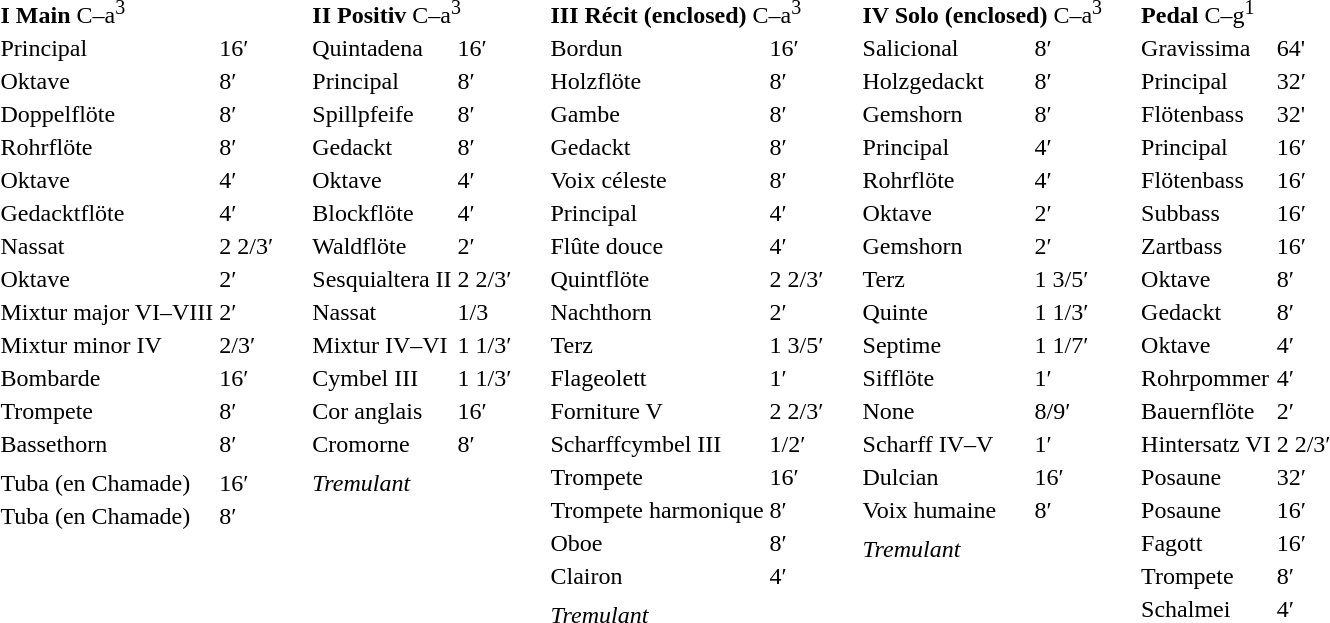<table border="0" cellspacing="0" cellpadding="10" style="border-collapse:collapse;">
<tr>
<td style="vertical-align:top"><br><table border="0">
<tr>
<td colspan="1"><strong>I Main</strong> C–a<sup>3</sup><br></td>
</tr>
<tr>
<td>Principal</td>
<td>16′</td>
</tr>
<tr>
<td>Oktave</td>
<td>8′</td>
</tr>
<tr>
<td>Doppelflöte</td>
<td>8′</td>
</tr>
<tr>
<td>Rohrflöte</td>
<td>8′</td>
</tr>
<tr>
<td>Oktave</td>
<td>4′</td>
</tr>
<tr>
<td>Gedacktflöte</td>
<td>4′</td>
</tr>
<tr>
<td>Nassat</td>
<td>2 2/3′</td>
</tr>
<tr>
<td>Oktave</td>
<td>2′</td>
</tr>
<tr>
<td>Mixtur major VI–VIII</td>
<td>2′</td>
</tr>
<tr>
<td>Mixtur minor IV</td>
<td>2/3′</td>
</tr>
<tr>
<td>Bombarde</td>
<td>16′</td>
</tr>
<tr>
<td>Trompete</td>
<td>8′</td>
</tr>
<tr>
<td>Bassethorn</td>
<td>8′</td>
</tr>
<tr>
</tr>
<tr>
</tr>
<tr>
<td>Tuba (en Chamade)</td>
<td>16′</td>
</tr>
<tr>
<td>Tuba (en Chamade)</td>
<td>8′</td>
</tr>
</table>
</td>
<td style="vertical-align:top"><br><table border="0">
<tr>
<td colspan="2"><strong>II Positiv</strong> C–a<sup>3</sup><br></td>
</tr>
<tr>
<td>Quintadena</td>
<td>16′</td>
</tr>
<tr>
<td>Principal</td>
<td>8′</td>
</tr>
<tr>
<td>Spillpfeife</td>
<td>8′</td>
</tr>
<tr>
<td>Gedackt</td>
<td>8′</td>
</tr>
<tr>
<td>Oktave</td>
<td>4′</td>
</tr>
<tr>
<td>Blockflöte</td>
<td>4′</td>
</tr>
<tr>
<td>Waldflöte</td>
<td>2′</td>
</tr>
<tr>
<td>Sesquialtera II</td>
<td>2 2/3′</td>
</tr>
<tr>
<td>Nassat</td>
<td>1/3</td>
</tr>
<tr>
<td>Mixtur IV–VI</td>
<td>1 1/3′</td>
</tr>
<tr>
<td>Cymbel III</td>
<td>1 1/3′</td>
</tr>
<tr>
<td>Cor anglais</td>
<td>16′</td>
</tr>
<tr>
<td>Cromorne</td>
<td>8′</td>
</tr>
<tr>
<td></td>
</tr>
<tr>
<td><em>Tremulant</em></td>
</tr>
</table>
</td>
<td style="vertical-align:top"><br><table border="0">
<tr>
<td colspan="2"><strong>III Récit (enclosed)</strong> C–a<sup>3</sup><br></td>
</tr>
<tr>
<td>Bordun</td>
<td>16′</td>
</tr>
<tr>
<td>Holzflöte</td>
<td>8′</td>
</tr>
<tr>
<td>Gambe</td>
<td>8′</td>
</tr>
<tr>
<td>Gedackt</td>
<td>8′</td>
</tr>
<tr>
<td>Voix céleste</td>
<td>8′</td>
</tr>
<tr>
<td>Principal</td>
<td>4′</td>
</tr>
<tr>
<td>Flûte douce</td>
<td>4′</td>
</tr>
<tr>
<td>Quintflöte</td>
<td>2 2/3′</td>
</tr>
<tr>
<td>Nachthorn</td>
<td>2′</td>
</tr>
<tr>
<td>Terz</td>
<td>1 3/5′</td>
</tr>
<tr>
<td>Flageolett</td>
<td>1′</td>
</tr>
<tr>
<td>Forniture V</td>
<td>2 2/3′</td>
</tr>
<tr>
<td>Scharffcymbel III</td>
<td>1/2′</td>
</tr>
<tr>
<td>Trompete</td>
<td>16′</td>
</tr>
<tr>
<td>Trompete harmonique</td>
<td>8′</td>
</tr>
<tr>
<td>Oboe</td>
<td>8′</td>
</tr>
<tr>
<td>Clairon</td>
<td>4′</td>
</tr>
<tr>
<td></td>
</tr>
<tr>
<td><em>Tremulant</em></td>
</tr>
</table>
</td>
<td style="vertical-align:top"><br><table border="0">
<tr>
<td colspan="2"><strong>IV Solo (enclosed)</strong> C–a<sup>3</sup><br></td>
</tr>
<tr>
<td>Salicional</td>
<td>8′</td>
</tr>
<tr>
<td>Holzgedackt</td>
<td>8′</td>
</tr>
<tr>
<td>Gemshorn</td>
<td>8′</td>
</tr>
<tr>
<td>Principal</td>
<td>4′</td>
</tr>
<tr>
<td>Rohrflöte</td>
<td>4′</td>
</tr>
<tr>
<td>Oktave</td>
<td>2′</td>
</tr>
<tr>
<td>Gemshorn</td>
<td>2′</td>
</tr>
<tr>
<td>Terz</td>
<td>1 3/5′</td>
</tr>
<tr>
<td>Quinte</td>
<td>1 1/3′</td>
</tr>
<tr>
<td>Septime</td>
<td>1 1/7′</td>
</tr>
<tr>
<td>Sifflöte</td>
<td>1′</td>
</tr>
<tr>
<td>None</td>
<td>8/9′</td>
</tr>
<tr>
<td>Scharff IV–V</td>
<td>1′</td>
</tr>
<tr>
<td>Dulcian</td>
<td>16′</td>
</tr>
<tr>
<td>Voix humaine</td>
<td>8′</td>
</tr>
<tr>
<td></td>
</tr>
<tr>
<td><em>Tremulant</em></td>
</tr>
</table>
</td>
<td style="vertical-align:top"><br><table border="0">
<tr>
<td colspan="2"><strong>Pedal</strong> C–g<sup>1</sup><br></td>
</tr>
<tr>
<td>Gravissima</td>
<td>64'</td>
</tr>
<tr>
<td>Principal</td>
<td>32′</td>
</tr>
<tr>
<td>Flötenbass</td>
<td>32'</td>
</tr>
<tr>
<td>Principal</td>
<td>16′</td>
</tr>
<tr>
<td>Flötenbass</td>
<td>16′</td>
</tr>
<tr>
<td>Subbass</td>
<td>16′</td>
</tr>
<tr>
<td>Zartbass</td>
<td>16′</td>
</tr>
<tr>
<td>Oktave</td>
<td>8′</td>
</tr>
<tr>
<td>Gedackt</td>
<td>8′</td>
</tr>
<tr>
<td>Oktave</td>
<td>4′</td>
</tr>
<tr>
<td>Rohrpommer</td>
<td>4′</td>
</tr>
<tr>
<td>Bauernflöte</td>
<td>2′</td>
</tr>
<tr>
<td>Hintersatz VI</td>
<td>2 2/3′</td>
</tr>
<tr>
<td>Posaune</td>
<td>32′</td>
</tr>
<tr>
<td>Posaune</td>
<td>16′</td>
</tr>
<tr>
<td>Fagott</td>
<td>16′</td>
</tr>
<tr>
<td>Trompete</td>
<td>8′</td>
</tr>
<tr>
<td>Schalmei</td>
<td>4′</td>
</tr>
</table>
</td>
</tr>
</table>
